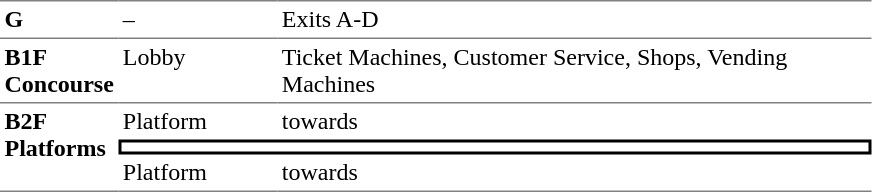<table table border=0 cellspacing=0 cellpadding=3>
<tr>
<td style="border-top:solid 1px gray;" width=50 valign=top><strong>G</strong></td>
<td style="border-top:solid 1px gray;" width=100 valign=top>–</td>
<td style="border-top:solid 1px gray;" width=390 valign=top>Exits A-D</td>
</tr>
<tr>
<td style="border-bottom:solid 1px gray; border-top:solid 1px gray;" valign=top width=50><strong>B1F<br>Concourse</strong></td>
<td style="border-bottom:solid 1px gray; border-top:solid 1px gray;" valign=top width=100>Lobby</td>
<td style="border-bottom:solid 1px gray; border-top:solid 1px gray;" valign=top width=390>Ticket Machines, Customer Service, Shops, Vending Machines</td>
</tr>
<tr>
<td style="border-bottom:solid 1px gray;" rowspan="3" valign=top><strong>B2F<br>Platforms</strong></td>
<td>Platform</td>
<td>  towards  </td>
</tr>
<tr>
<td style="border-right:solid 2px black;border-left:solid 2px black;border-top:solid 2px black;border-bottom:solid 2px black;text-align:center;" colspan=2></td>
</tr>
<tr>
<td style="border-bottom:solid 1px gray;">Platform</td>
<td style="border-bottom:solid 1px gray;">  towards   </td>
</tr>
</table>
